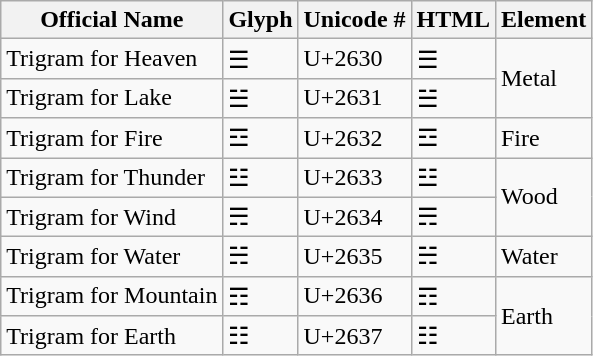<table class="wikitable">
<tr>
<th>Official Name</th>
<th>Glyph</th>
<th>Unicode #</th>
<th>HTML</th>
<th>Element</th>
</tr>
<tr>
<td>Trigram for Heaven</td>
<td>☰</td>
<td>U+2630</td>
<td>&#9776;</td>
<td rowspan="2">Metal</td>
</tr>
<tr>
<td>Trigram for Lake</td>
<td>☱</td>
<td>U+2631</td>
<td>&#9777;</td>
</tr>
<tr>
<td>Trigram for Fire</td>
<td>☲</td>
<td>U+2632</td>
<td>&#9778;</td>
<td>Fire</td>
</tr>
<tr>
<td>Trigram for Thunder</td>
<td>☳</td>
<td>U+2633</td>
<td>&#9779;</td>
<td rowspan="2">Wood</td>
</tr>
<tr>
<td>Trigram for Wind</td>
<td>☴</td>
<td>U+2634</td>
<td>&#9780;</td>
</tr>
<tr>
<td>Trigram for Water</td>
<td>☵</td>
<td>U+2635</td>
<td>&#9781;</td>
<td>Water</td>
</tr>
<tr>
<td>Trigram for Mountain</td>
<td>☶</td>
<td>U+2636</td>
<td>&#9782;</td>
<td rowspan="2">Earth</td>
</tr>
<tr>
<td>Trigram for Earth</td>
<td>☷</td>
<td>U+2637</td>
<td>&#9783;</td>
</tr>
</table>
